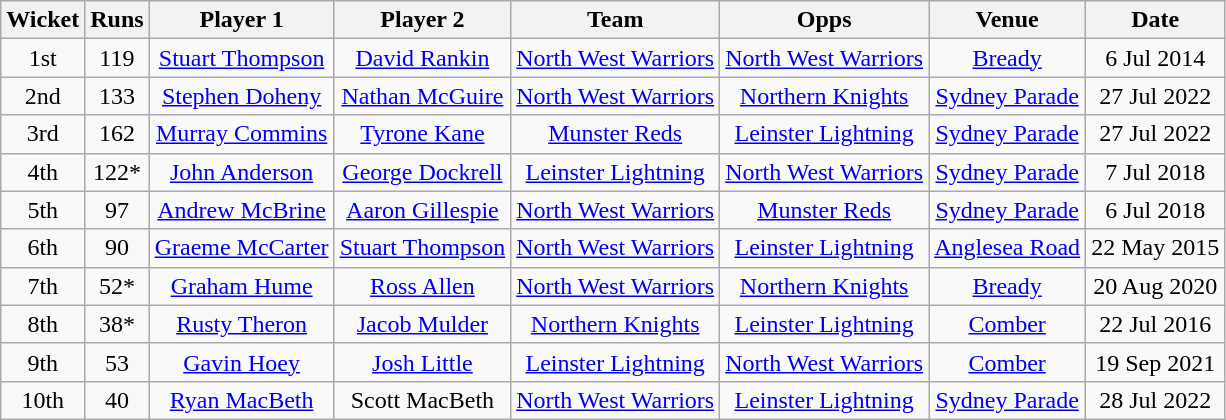<table class="wikitable" style="text-align:center;">
<tr>
<th>Wicket</th>
<th>Runs</th>
<th>Player 1</th>
<th>Player 2</th>
<th>Team</th>
<th>Opps</th>
<th>Venue</th>
<th>Date</th>
</tr>
<tr>
<td>1st</td>
<td>119</td>
<td><a href='#'>Stuart Thompson</a></td>
<td><a href='#'>David Rankin</a></td>
<td><a href='#'>North West Warriors</a></td>
<td><a href='#'>North West Warriors</a></td>
<td><a href='#'>Bready</a></td>
<td>6 Jul 2014</td>
</tr>
<tr>
<td>2nd</td>
<td>133</td>
<td><a href='#'>Stephen Doheny</a></td>
<td><a href='#'>Nathan McGuire</a></td>
<td><a href='#'>North West Warriors</a></td>
<td><a href='#'>Northern Knights</a></td>
<td><a href='#'>Sydney Parade</a></td>
<td>27 Jul 2022</td>
</tr>
<tr>
<td>3rd</td>
<td>162</td>
<td><a href='#'>Murray Commins</a></td>
<td><a href='#'>Tyrone Kane</a></td>
<td><a href='#'>Munster Reds</a></td>
<td><a href='#'>Leinster Lightning</a></td>
<td><a href='#'>Sydney Parade</a></td>
<td>27 Jul 2022</td>
</tr>
<tr>
<td>4th</td>
<td>122*</td>
<td><a href='#'>John Anderson</a></td>
<td><a href='#'>George Dockrell</a></td>
<td><a href='#'>Leinster Lightning</a></td>
<td><a href='#'>North West Warriors</a></td>
<td><a href='#'>Sydney Parade</a></td>
<td>7 Jul 2018</td>
</tr>
<tr>
<td>5th</td>
<td>97</td>
<td><a href='#'>Andrew McBrine</a></td>
<td><a href='#'>Aaron Gillespie</a></td>
<td><a href='#'>North West Warriors</a></td>
<td><a href='#'>Munster Reds</a></td>
<td><a href='#'>Sydney Parade</a></td>
<td>6 Jul 2018</td>
</tr>
<tr>
<td>6th</td>
<td>90</td>
<td><a href='#'>Graeme McCarter</a></td>
<td><a href='#'>Stuart Thompson</a></td>
<td><a href='#'>North West Warriors</a></td>
<td><a href='#'>Leinster Lightning</a></td>
<td><a href='#'>Anglesea Road</a></td>
<td>22 May 2015</td>
</tr>
<tr>
<td>7th</td>
<td>52*</td>
<td><a href='#'>Graham Hume</a></td>
<td><a href='#'>Ross Allen</a></td>
<td><a href='#'>North West Warriors</a></td>
<td><a href='#'>Northern Knights</a></td>
<td><a href='#'>Bready</a></td>
<td>20 Aug 2020</td>
</tr>
<tr>
<td>8th</td>
<td>38*</td>
<td><a href='#'>Rusty Theron</a></td>
<td><a href='#'>Jacob Mulder</a></td>
<td><a href='#'>Northern Knights</a></td>
<td><a href='#'>Leinster Lightning</a></td>
<td><a href='#'>Comber</a></td>
<td>22 Jul 2016</td>
</tr>
<tr>
<td>9th</td>
<td>53</td>
<td><a href='#'>Gavin Hoey</a></td>
<td><a href='#'>Josh Little</a></td>
<td><a href='#'>Leinster Lightning</a></td>
<td><a href='#'>North West Warriors</a></td>
<td><a href='#'>Comber</a></td>
<td>19 Sep 2021</td>
</tr>
<tr>
<td>10th</td>
<td>40</td>
<td><a href='#'>Ryan MacBeth</a></td>
<td>Scott MacBeth</td>
<td><a href='#'>North West Warriors</a></td>
<td><a href='#'>Leinster Lightning</a></td>
<td><a href='#'>Sydney Parade</a></td>
<td>28 Jul 2022</td>
</tr>
</table>
